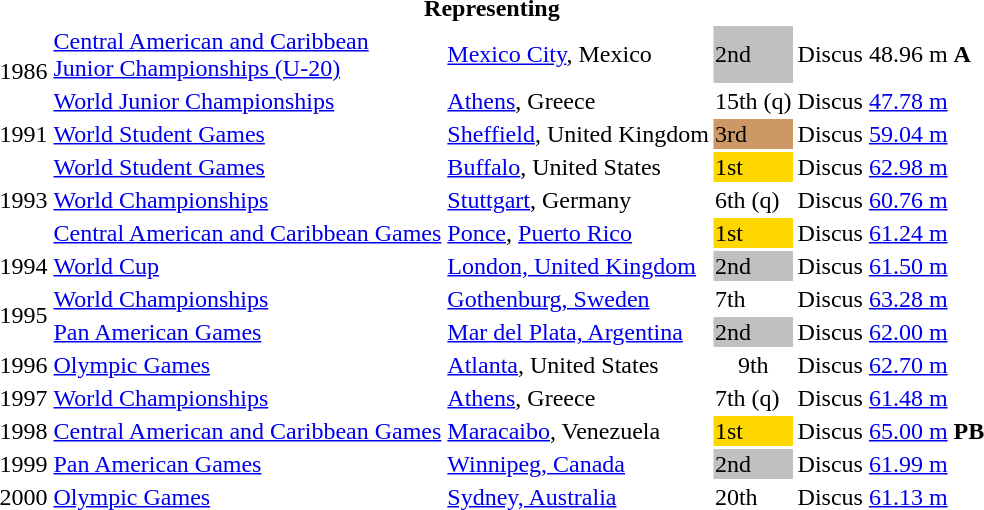<table>
<tr>
<th colspan="6">Representing </th>
</tr>
<tr>
<td rowspan=2>1986</td>
<td><a href='#'>Central American and Caribbean<br> Junior Championships (U-20)</a></td>
<td><a href='#'>Mexico City</a>, Mexico</td>
<td bgcolor=silver>2nd</td>
<td>Discus</td>
<td>48.96 m <strong>A</strong></td>
</tr>
<tr>
<td><a href='#'>World Junior Championships</a></td>
<td><a href='#'>Athens</a>, Greece</td>
<td>15th (q)</td>
<td>Discus</td>
<td><a href='#'>47.78 m</a></td>
</tr>
<tr>
<td>1991</td>
<td><a href='#'>World Student Games</a></td>
<td><a href='#'>Sheffield</a>, United Kingdom</td>
<td bgcolor="cc9966">3rd</td>
<td>Discus</td>
<td><a href='#'>59.04 m</a></td>
</tr>
<tr>
<td rowspan=3>1993</td>
<td><a href='#'>World Student Games</a></td>
<td><a href='#'>Buffalo</a>, United States</td>
<td bgcolor="gold">1st</td>
<td>Discus</td>
<td><a href='#'>62.98 m</a></td>
</tr>
<tr>
<td><a href='#'>World Championships</a></td>
<td><a href='#'>Stuttgart</a>, Germany</td>
<td>6th (q)</td>
<td>Discus</td>
<td><a href='#'>60.76 m</a></td>
</tr>
<tr>
<td><a href='#'>Central American and Caribbean Games</a></td>
<td><a href='#'>Ponce</a>, <a href='#'>Puerto Rico</a></td>
<td bgcolor="gold">1st</td>
<td>Discus</td>
<td><a href='#'>61.24 m</a></td>
</tr>
<tr>
<td>1994</td>
<td><a href='#'>World Cup</a></td>
<td><a href='#'>London, United Kingdom</a></td>
<td bgcolor="silver">2nd</td>
<td>Discus</td>
<td><a href='#'>61.50 m</a></td>
</tr>
<tr>
<td rowspan=2>1995</td>
<td><a href='#'>World Championships</a></td>
<td><a href='#'>Gothenburg, Sweden</a></td>
<td>7th</td>
<td>Discus</td>
<td><a href='#'>63.28 m</a></td>
</tr>
<tr>
<td><a href='#'>Pan American Games</a></td>
<td><a href='#'>Mar del Plata, Argentina</a></td>
<td bgcolor="silver">2nd</td>
<td>Discus</td>
<td><a href='#'>62.00 m</a></td>
</tr>
<tr>
<td>1996</td>
<td><a href='#'>Olympic Games</a></td>
<td><a href='#'>Atlanta</a>, United States</td>
<td align="center">9th</td>
<td>Discus</td>
<td><a href='#'>62.70 m</a></td>
</tr>
<tr>
<td>1997</td>
<td><a href='#'>World Championships</a></td>
<td><a href='#'>Athens</a>, Greece</td>
<td>7th (q)</td>
<td>Discus</td>
<td><a href='#'>61.48 m</a></td>
</tr>
<tr>
<td>1998</td>
<td><a href='#'>Central American and Caribbean Games</a></td>
<td><a href='#'>Maracaibo</a>, Venezuela</td>
<td bgcolor="gold">1st</td>
<td>Discus</td>
<td><a href='#'>65.00 m</a> <strong>PB</strong></td>
</tr>
<tr>
<td>1999</td>
<td><a href='#'>Pan American Games</a></td>
<td><a href='#'>Winnipeg, Canada</a></td>
<td bgcolor="silver">2nd</td>
<td>Discus</td>
<td><a href='#'>61.99 m</a></td>
</tr>
<tr>
<td>2000</td>
<td><a href='#'>Olympic Games</a></td>
<td><a href='#'>Sydney, Australia</a></td>
<td>20th</td>
<td>Discus</td>
<td><a href='#'>61.13 m</a></td>
</tr>
</table>
